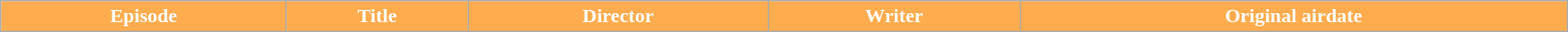<table class="wikitable plainrowheaders" style="width:100%;">
<tr style="color:#fff;">
<th style="background:#ffac4f;">Episode</th>
<th style="background:#ffac4f;">Title</th>
<th style="background:#ffac4f;">Director</th>
<th style="background:#ffac4f;">Writer</th>
<th style="background:#ffac4f;">Original airdate<br>





</th>
</tr>
</table>
